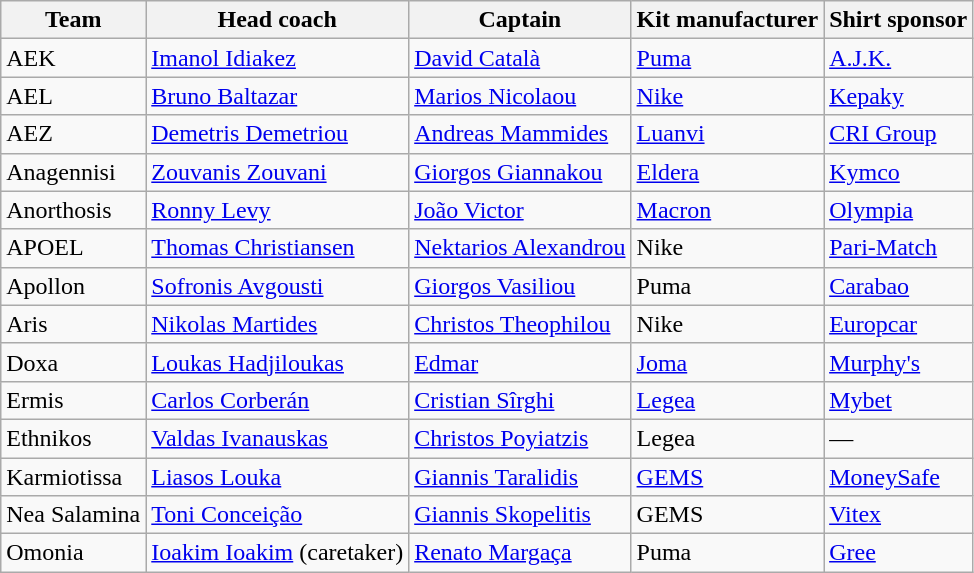<table class="wikitable sortable" style="text-align: left;">
<tr>
<th>Team</th>
<th>Head coach</th>
<th>Captain</th>
<th>Kit manufacturer</th>
<th>Shirt sponsor</th>
</tr>
<tr>
<td>AEK</td>
<td> <a href='#'>Imanol Idiakez</a></td>
<td> <a href='#'>David Català</a></td>
<td><a href='#'>Puma</a></td>
<td><a href='#'>A.J.K.</a></td>
</tr>
<tr>
<td>AEL</td>
<td> <a href='#'>Bruno Baltazar</a></td>
<td> <a href='#'>Marios Nicolaou</a></td>
<td><a href='#'>Nike</a></td>
<td><a href='#'>Kepaky</a></td>
</tr>
<tr>
<td>AEZ</td>
<td> <a href='#'>Demetris Demetriou</a></td>
<td> <a href='#'>Andreas Mammides</a></td>
<td><a href='#'>Luanvi</a></td>
<td><a href='#'>CRI Group</a></td>
</tr>
<tr>
<td>Anagennisi</td>
<td> <a href='#'>Zouvanis Zouvani</a></td>
<td> <a href='#'>Giorgos Giannakou</a></td>
<td><a href='#'>Eldera</a></td>
<td><a href='#'>Kymco</a></td>
</tr>
<tr>
<td>Anorthosis</td>
<td> <a href='#'>Ronny Levy</a></td>
<td> <a href='#'>João Victor</a></td>
<td><a href='#'>Macron</a></td>
<td><a href='#'>Olympia</a></td>
</tr>
<tr>
<td>APOEL</td>
<td> <a href='#'>Thomas Christiansen</a></td>
<td> <a href='#'>Nektarios Alexandrou</a></td>
<td>Nike</td>
<td><a href='#'>Pari-Match</a></td>
</tr>
<tr>
<td>Apollon</td>
<td> <a href='#'>Sofronis Avgousti</a></td>
<td> <a href='#'>Giorgos Vasiliou</a></td>
<td>Puma</td>
<td><a href='#'>Carabao</a></td>
</tr>
<tr>
<td>Aris</td>
<td> <a href='#'>Nikolas Martides</a></td>
<td> <a href='#'>Christos Theophilou</a></td>
<td>Nike</td>
<td><a href='#'>Europcar</a></td>
</tr>
<tr>
<td>Doxa</td>
<td> <a href='#'>Loukas Hadjiloukas</a></td>
<td> <a href='#'>Edmar</a></td>
<td><a href='#'>Joma</a></td>
<td><a href='#'>Murphy's</a></td>
</tr>
<tr>
<td>Ermis</td>
<td> <a href='#'>Carlos Corberán</a></td>
<td> <a href='#'>Cristian Sîrghi</a></td>
<td><a href='#'>Legea</a></td>
<td><a href='#'>Mybet</a></td>
</tr>
<tr>
<td>Ethnikos</td>
<td> <a href='#'>Valdas Ivanauskas</a></td>
<td> <a href='#'>Christos Poyiatzis</a></td>
<td>Legea</td>
<td>—</td>
</tr>
<tr>
<td>Karmiotissa</td>
<td> <a href='#'>Liasos Louka</a></td>
<td> <a href='#'>Giannis Taralidis</a></td>
<td><a href='#'>GEMS</a></td>
<td><a href='#'>MoneySafe</a></td>
</tr>
<tr>
<td>Nea Salamina</td>
<td> <a href='#'>Toni Conceição</a></td>
<td> <a href='#'>Giannis Skopelitis</a></td>
<td>GEMS</td>
<td><a href='#'>Vitex</a></td>
</tr>
<tr>
<td>Omonia</td>
<td> <a href='#'>Ioakim Ioakim</a> (caretaker)</td>
<td> <a href='#'>Renato Margaça</a></td>
<td>Puma</td>
<td><a href='#'>Gree</a></td>
</tr>
</table>
